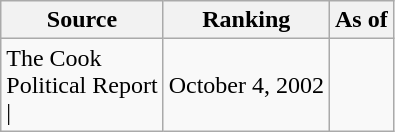<table class="wikitable" style="text-align:center">
<tr>
<th>Source</th>
<th>Ranking</th>
<th>As of</th>
</tr>
<tr>
<td align=left>The Cook<br>Political Report<br>| </td>
<td>October 4, 2002</td>
</tr>
</table>
